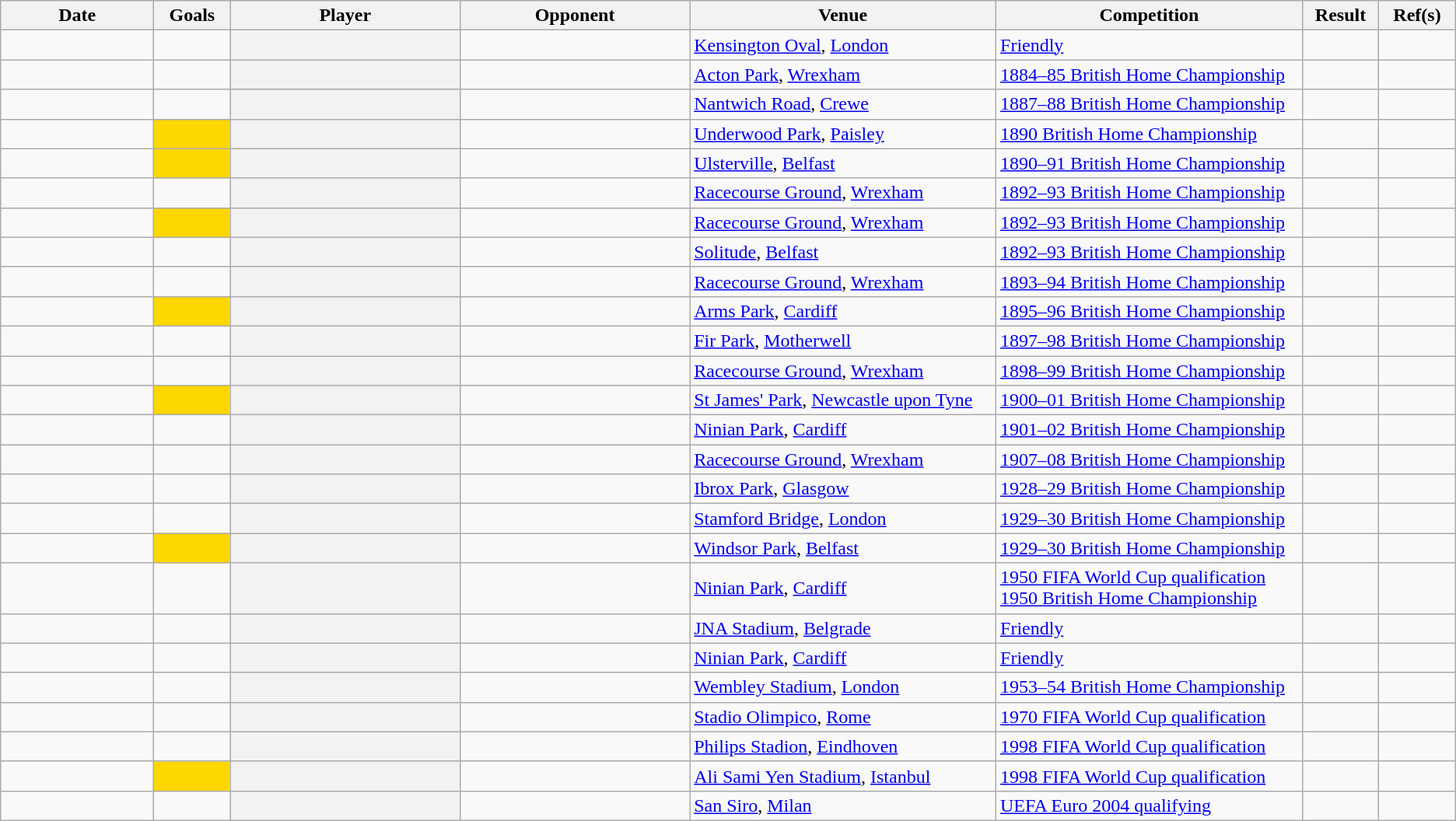<table class="wikitable plainrowheaders sortable">
<tr>
<th scope="col" width="10%">Date</th>
<th scope="col" width="5%">Goals</th>
<th scope="col" width="15%">Player</th>
<th scope="col" width="15%">Opponent</th>
<th scope="col" width="20%">Venue</th>
<th scope="col" width="20%">Competition</th>
<th scope="col" class="align:center" width="5%">Result</th>
<th scope="col" class="unsortable" width="5%">Ref(s)</th>
</tr>
<tr>
<td></td>
<td></td>
<th scope="row"></th>
<td></td>
<td><a href='#'>Kensington Oval</a>, <a href='#'>London</a></td>
<td><a href='#'>Friendly</a></td>
<td data-sort-value="0500"></td>
<td align=center></td>
</tr>
<tr>
<td></td>
<td></td>
<th scope="row"></th>
<td></td>
<td><a href='#'>Acton Park</a>, <a href='#'>Wrexham</a></td>
<td><a href='#'>1884–85 British Home Championship</a></td>
<td data-sort-value="0801"></td>
<td align=center></td>
</tr>
<tr>
<td></td>
<td></td>
<th scope="row"></th>
<td></td>
<td><a href='#'>Nantwich Road</a>, <a href='#'>Crewe</a></td>
<td><a href='#'>1887–88 British Home Championship</a></td>
<td data-sort-value="0501"></td>
<td align=center></td>
</tr>
<tr>
<td></td>
<td bgcolor=gold></td>
<th scope="row"></th>
<td></td>
<td><a href='#'>Underwood Park</a>, <a href='#'>Paisley</a></td>
<td><a href='#'>1890 British Home Championship</a></td>
<td data-sort-value="0500"></td>
<td align=center></td>
</tr>
<tr>
<td></td>
<td bgcolor=gold></td>
<th scope="row"></th>
<td></td>
<td><a href='#'>Ulsterville</a>, <a href='#'>Belfast</a></td>
<td><a href='#'>1890–91 British Home Championship</a></td>
<td data-sort-value="0702"></td>
<td align=center></td>
</tr>
<tr>
<td></td>
<td></td>
<th scope="row"></th>
<td></td>
<td><a href='#'>Racecourse Ground</a>, <a href='#'>Wrexham</a></td>
<td><a href='#'>1892–93 British Home Championship</a></td>
<td data-sort-value="0800"></td>
<td align=center></td>
</tr>
<tr>
<td></td>
<td bgcolor=gold></td>
<th scope="row"></th>
<td></td>
<td><a href='#'>Racecourse Ground</a>, <a href='#'>Wrexham</a></td>
<td><a href='#'>1892–93 British Home Championship</a></td>
<td data-sort-value="0800"></td>
<td align=center></td>
</tr>
<tr>
<td></td>
<td></td>
<th scope="row"></th>
<td></td>
<td><a href='#'>Solitude</a>, <a href='#'>Belfast</a></td>
<td><a href='#'>1892–93 British Home Championship</a></td>
<td data-sort-value="0702"></td>
<td align=center></td>
</tr>
<tr>
<td></td>
<td></td>
<th scope="row"></th>
<td></td>
<td><a href='#'>Racecourse Ground</a>, <a href='#'>Wrexham</a></td>
<td><a href='#'>1893–94 British Home Championship</a></td>
<td data-sort-value="0501"></td>
<td align=center></td>
</tr>
<tr>
<td></td>
<td bgcolor=gold></td>
<th scope="row"></th>
<td></td>
<td><a href='#'>Arms Park</a>, <a href='#'>Cardiff</a></td>
<td><a href='#'>1895–96 British Home Championship</a></td>
<td data-sort-value="0901"></td>
<td align=center></td>
</tr>
<tr>
<td></td>
<td></td>
<th scope="row"></th>
<td></td>
<td><a href='#'>Fir Park</a>, <a href='#'>Motherwell</a></td>
<td><a href='#'>1897–98 British Home Championship</a></td>
<td data-sort-value="0502"></td>
<td align=center></td>
</tr>
<tr>
<td></td>
<td></td>
<th scope="row"></th>
<td></td>
<td><a href='#'>Racecourse Ground</a>, <a href='#'>Wrexham</a></td>
<td><a href='#'>1898–99 British Home Championship</a></td>
<td data-sort-value="0602"></td>
<td align=center></td>
</tr>
<tr>
<td></td>
<td bgcolor=gold></td>
<th scope="row"></th>
<td></td>
<td><a href='#'>St James' Park</a>, <a href='#'>Newcastle upon Tyne</a></td>
<td><a href='#'>1900–01 British Home Championship</a></td>
<td data-sort-value="0600"></td>
<td align=center></td>
</tr>
<tr>
<td></td>
<td></td>
<th scope="row"></th>
<td></td>
<td><a href='#'>Ninian Park</a>, <a href='#'>Cardiff</a></td>
<td><a href='#'>1901–02 British Home Championship</a></td>
<td data-sort-value="0300"></td>
<td align=center></td>
</tr>
<tr>
<td></td>
<td></td>
<th scope="row"></th>
<td></td>
<td><a href='#'>Racecourse Ground</a>, <a href='#'>Wrexham</a></td>
<td><a href='#'>1907–08 British Home Championship</a></td>
<td data-sort-value="0701"></td>
<td align=center></td>
</tr>
<tr>
<td></td>
<td></td>
<th scope="row"></th>
<td></td>
<td><a href='#'>Ibrox Park</a>, <a href='#'>Glasgow</a></td>
<td><a href='#'>1928–29 British Home Championship</a></td>
<td data-sort-value="0401"></td>
<td align=center></td>
</tr>
<tr>
<td></td>
<td></td>
<th scope="row"></th>
<td></td>
<td><a href='#'>Stamford Bridge</a>, <a href='#'>London</a></td>
<td><a href='#'>1929–30 British Home Championship</a></td>
<td data-sort-value="0600"></td>
<td align=center></td>
</tr>
<tr>
<td></td>
<td bgcolor=gold></td>
<th scope="row"></th>
<td></td>
<td><a href='#'>Windsor Park</a>, <a href='#'>Belfast</a></td>
<td><a href='#'>1929–30 British Home Championship</a></td>
<td data-sort-value="0700"></td>
<td align=center></td>
</tr>
<tr>
<td></td>
<td></td>
<th scope="row"></th>
<td></td>
<td><a href='#'>Ninian Park</a>, <a href='#'>Cardiff</a></td>
<td><a href='#'>1950 FIFA World Cup qualification</a><br><a href='#'>1950 British Home Championship</a></td>
<td data-sort-value="0401"></td>
<td align=center></td>
</tr>
<tr>
<td></td>
<td></td>
<th scope="row"></th>
<td></td>
<td><a href='#'>JNA Stadium</a>, <a href='#'>Belgrade</a></td>
<td><a href='#'>Friendly</a></td>
<td data-sort-value="0502"></td>
<td align=center></td>
</tr>
<tr>
<td></td>
<td></td>
<th scope="row"></th>
<td></td>
<td><a href='#'>Ninian Park</a>, <a href='#'>Cardiff</a></td>
<td><a href='#'>Friendly</a></td>
<td data-sort-value="0301"></td>
<td align=center></td>
</tr>
<tr>
<td></td>
<td></td>
<th scope="row"></th>
<td></td>
<td><a href='#'>Wembley Stadium</a>, <a href='#'>London</a></td>
<td><a href='#'>1953–54 British Home Championship</a></td>
<td data-sort-value="0302"></td>
<td align=center></td>
</tr>
<tr>
<td></td>
<td></td>
<th scope="row"></th>
<td></td>
<td><a href='#'>Stadio Olimpico</a>, <a href='#'>Rome</a></td>
<td><a href='#'>1970 FIFA World Cup qualification</a></td>
<td data-sort-value="0400"></td>
<td align=center></td>
</tr>
<tr>
<td></td>
<td></td>
<th scope="row"></th>
<td></td>
<td><a href='#'>Philips Stadion</a>, <a href='#'>Eindhoven</a></td>
<td><a href='#'>1998 FIFA World Cup qualification</a></td>
<td data-sort-value="0701"></td>
<td align=center></td>
</tr>
<tr>
<td></td>
<td bgcolor=gold></td>
<th scope="row"></th>
<td></td>
<td><a href='#'>Ali Sami Yen Stadium</a>, <a href='#'>Istanbul</a></td>
<td><a href='#'>1998 FIFA World Cup qualification</a></td>
<td data-sort-value="0604"></td>
<td align=center></td>
</tr>
<tr>
<td></td>
<td></td>
<th scope="row"></th>
<td></td>
<td><a href='#'>San Siro</a>, <a href='#'>Milan</a></td>
<td><a href='#'>UEFA Euro 2004 qualifying</a></td>
<td data-sort-value="0400"></td>
<td align=center></td>
</tr>
</table>
